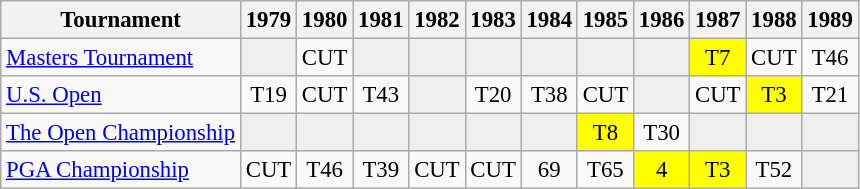<table class="wikitable" style="font-size:95%;text-align:center;">
<tr>
<th>Tournament</th>
<th>1979</th>
<th>1980</th>
<th>1981</th>
<th>1982</th>
<th>1983</th>
<th>1984</th>
<th>1985</th>
<th>1986</th>
<th>1987</th>
<th>1988</th>
<th>1989</th>
</tr>
<tr>
<td align=left><a href='#'>Masters Tournament</a></td>
<td style="background:#eeeeee;"></td>
<td>CUT</td>
<td style="background:#eeeeee;"></td>
<td style="background:#eeeeee;"></td>
<td style="background:#eeeeee;"></td>
<td style="background:#eeeeee;"></td>
<td style="background:#eeeeee;"></td>
<td style="background:#eeeeee;"></td>
<td style="background:yellow;">T7</td>
<td>CUT</td>
<td>T46</td>
</tr>
<tr>
<td align=left><a href='#'>U.S. Open</a></td>
<td>T19</td>
<td>CUT</td>
<td>T43</td>
<td style="background:#eeeeee;"></td>
<td>T20</td>
<td>T38</td>
<td>CUT</td>
<td style="background:#eeeeee;"></td>
<td>CUT</td>
<td style="background:yellow;">T3</td>
<td>T21</td>
</tr>
<tr>
<td align=left><a href='#'>The Open Championship</a></td>
<td style="background:#eeeeee;"></td>
<td style="background:#eeeeee;"></td>
<td style="background:#eeeeee;"></td>
<td style="background:#eeeeee;"></td>
<td style="background:#eeeeee;"></td>
<td style="background:#eeeeee;"></td>
<td style="background:yellow;">T8</td>
<td>T30</td>
<td style="background:#eeeeee;"></td>
<td style="background:#eeeeee;"></td>
<td style="background:#eeeeee;"></td>
</tr>
<tr>
<td align=left><a href='#'>PGA Championship</a></td>
<td>CUT</td>
<td>T46</td>
<td>T39</td>
<td>CUT</td>
<td>CUT</td>
<td>69</td>
<td>T65</td>
<td style="background:yellow;">4</td>
<td style="background:yellow;">T3</td>
<td>T52</td>
<td style="background:#eeeeee;"></td>
</tr>
</table>
